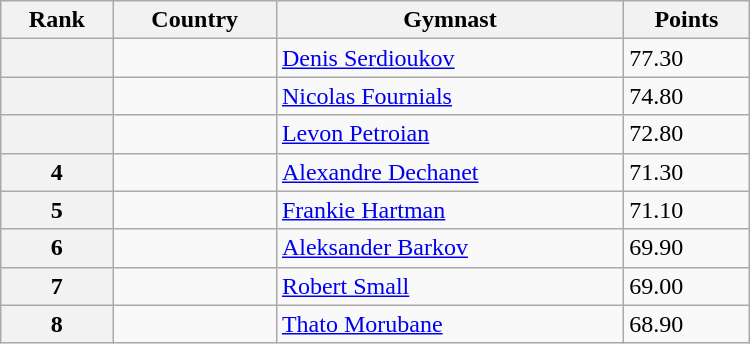<table class="wikitable" width=500>
<tr bgcolor="#efefef">
<th>Rank</th>
<th>Country</th>
<th>Gymnast</th>
<th>Points</th>
</tr>
<tr>
<th></th>
<td></td>
<td><a href='#'>Denis Serdioukov</a></td>
<td>77.30</td>
</tr>
<tr>
<th></th>
<td></td>
<td><a href='#'>Nicolas Fournials</a></td>
<td>74.80</td>
</tr>
<tr>
<th></th>
<td></td>
<td><a href='#'>Levon Petroian</a></td>
<td>72.80</td>
</tr>
<tr>
<th>4</th>
<td></td>
<td><a href='#'>Alexandre Dechanet</a></td>
<td>71.30</td>
</tr>
<tr>
<th>5</th>
<td></td>
<td><a href='#'>Frankie Hartman</a></td>
<td>71.10</td>
</tr>
<tr>
<th>6</th>
<td></td>
<td><a href='#'>Aleksander Barkov</a></td>
<td>69.90</td>
</tr>
<tr>
<th>7</th>
<td></td>
<td><a href='#'>Robert Small</a></td>
<td>69.00</td>
</tr>
<tr>
<th>8</th>
<td></td>
<td><a href='#'>Thato Morubane</a></td>
<td>68.90</td>
</tr>
</table>
